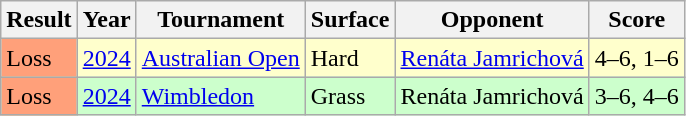<table class="sortable wikitable">
<tr>
<th>Result</th>
<th>Year</th>
<th>Tournament</th>
<th>Surface</th>
<th>Opponent</th>
<th>Score</th>
</tr>
<tr style="background:#ffc;">
<td bgcolor=FFA07A>Loss</td>
<td><a href='#'>2024</a></td>
<td><a href='#'>Australian Open</a></td>
<td>Hard</td>
<td> <a href='#'>Renáta Jamrichová</a></td>
<td>4–6, 1–6</td>
</tr>
<tr style="background:#ccffcc;">
<td bgcolor=FFA07A>Loss</td>
<td><a href='#'>2024</a></td>
<td><a href='#'>Wimbledon</a></td>
<td>Grass</td>
<td> Renáta Jamrichová</td>
<td>3–6, 4–6</td>
</tr>
</table>
